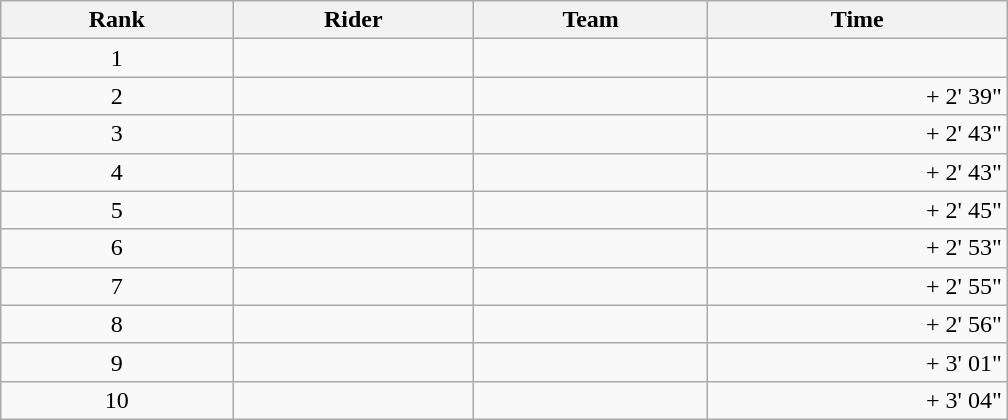<table class="wikitable" style="width:42em;margin-bottom:0;">
<tr>
<th scope="col">Rank</th>
<th scope="col">Rider</th>
<th scope="col">Team</th>
<th scope="col">Time</th>
</tr>
<tr>
<td style="text-align:center;">1</td>
<td><s></s>  </td>
<td></td>
<td style="text-align:right;"></td>
</tr>
<tr>
<td style="text-align:center;">2</td>
<td></td>
<td></td>
<td style="text-align:right;">+  2' 39"</td>
</tr>
<tr>
<td style="text-align:center;">3</td>
<td></td>
<td></td>
<td style="text-align:right;">+ 2' 43"</td>
</tr>
<tr>
<td style="text-align:center;">4</td>
<td></td>
<td></td>
<td style="text-align:right;">+  2' 43"</td>
</tr>
<tr>
<td style="text-align:center;">5</td>
<td> </td>
<td></td>
<td style="text-align:right;">+  2' 45"</td>
</tr>
<tr>
<td style="text-align:center;">6</td>
<td></td>
<td></td>
<td style="text-align:right;">+  2' 53"</td>
</tr>
<tr>
<td style="text-align:center;">7</td>
<td></td>
<td></td>
<td style="text-align:right;">+ 2' 55"</td>
</tr>
<tr>
<td style="text-align:center;">8</td>
<td></td>
<td></td>
<td style="text-align:right;">+ 2' 56"</td>
</tr>
<tr>
<td style="text-align:center;">9</td>
<td></td>
<td></td>
<td style="text-align:right;">+ 3' 01"</td>
</tr>
<tr>
<td style="text-align:center;">10</td>
<td></td>
<td></td>
<td style="text-align:right;">+ 3' 04"</td>
</tr>
</table>
